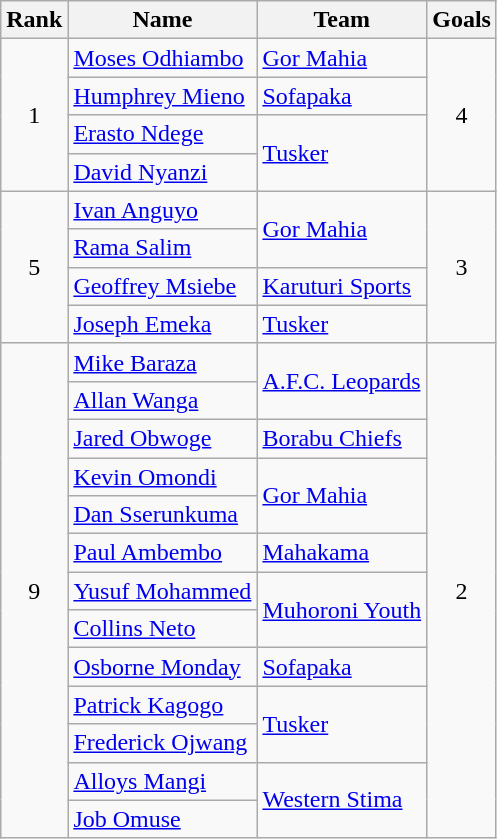<table class="wikitable" style="text-align:left;">
<tr>
<th>Rank</th>
<th>Name</th>
<th>Team</th>
<th>Goals</th>
</tr>
<tr>
<td rowspan="4" align="center">1</td>
<td> <a href='#'>Moses Odhiambo</a></td>
<td><a href='#'>Gor Mahia</a></td>
<td rowspan="4" align="center">4</td>
</tr>
<tr>
<td> <a href='#'>Humphrey Mieno</a></td>
<td><a href='#'>Sofapaka</a></td>
</tr>
<tr>
<td> <a href='#'>Erasto Ndege</a></td>
<td rowspan="2"><a href='#'>Tusker</a></td>
</tr>
<tr>
<td> <a href='#'>David Nyanzi</a></td>
</tr>
<tr>
<td rowspan="4" align="center">5</td>
<td> <a href='#'>Ivan Anguyo</a></td>
<td rowspan="2"><a href='#'>Gor Mahia</a></td>
<td rowspan="4" align="center">3</td>
</tr>
<tr>
<td> <a href='#'>Rama Salim</a></td>
</tr>
<tr>
<td> <a href='#'>Geoffrey Msiebe</a></td>
<td><a href='#'>Karuturi Sports</a></td>
</tr>
<tr>
<td> <a href='#'>Joseph Emeka</a></td>
<td><a href='#'>Tusker</a></td>
</tr>
<tr>
<td rowspan="13" align="center">9</td>
<td> <a href='#'>Mike Baraza</a></td>
<td rowspan="2"><a href='#'>A.F.C. Leopards</a></td>
<td rowspan="13" align="center">2</td>
</tr>
<tr>
<td> <a href='#'>Allan Wanga</a></td>
</tr>
<tr>
<td> <a href='#'>Jared Obwoge</a></td>
<td><a href='#'>Borabu Chiefs</a></td>
</tr>
<tr>
<td> <a href='#'>Kevin Omondi</a></td>
<td rowspan="2"><a href='#'>Gor Mahia</a></td>
</tr>
<tr>
<td> <a href='#'>Dan Sserunkuma</a></td>
</tr>
<tr>
<td> <a href='#'>Paul Ambembo</a></td>
<td><a href='#'>Mahakama</a></td>
</tr>
<tr>
<td> <a href='#'>Yusuf Mohammed</a></td>
<td rowspan="2"><a href='#'>Muhoroni Youth</a></td>
</tr>
<tr>
<td> <a href='#'>Collins Neto</a></td>
</tr>
<tr>
<td> <a href='#'>Osborne Monday</a></td>
<td><a href='#'>Sofapaka</a></td>
</tr>
<tr>
<td> <a href='#'>Patrick Kagogo</a></td>
<td rowspan="2"><a href='#'>Tusker</a></td>
</tr>
<tr>
<td> <a href='#'>Frederick Ojwang</a></td>
</tr>
<tr>
<td> <a href='#'>Alloys Mangi</a></td>
<td rowspan="2"><a href='#'>Western Stima</a></td>
</tr>
<tr>
<td> <a href='#'>Job Omuse</a></td>
</tr>
</table>
